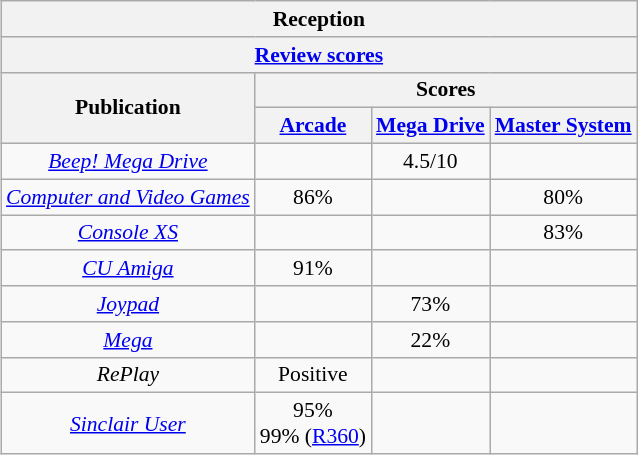<table class="wikitable collapsible" style="float:right; font-size:90%; text-align:center; margin:1em; margin-top:0; padding:0;" cellpadding="0">
<tr>
<th colspan="4" style="font-size: 100%">Reception</th>
</tr>
<tr>
<th colspan="4"><a href='#'>Review scores</a></th>
</tr>
<tr>
<th rowspan="2">Publication</th>
<th colspan="3">Scores</th>
</tr>
<tr>
<th><a href='#'>Arcade</a></th>
<th><a href='#'>Mega Drive</a></th>
<th><a href='#'>Master System</a></th>
</tr>
<tr>
<td><em><a href='#'>Beep! Mega Drive</a></em></td>
<td></td>
<td>4.5/10</td>
<td></td>
</tr>
<tr>
<td><em><a href='#'>Computer and Video Games</a></em></td>
<td>86%</td>
<td></td>
<td>80%</td>
</tr>
<tr>
<td><em><a href='#'>Console XS</a></em></td>
<td></td>
<td></td>
<td>83%</td>
</tr>
<tr>
<td><em><a href='#'>CU Amiga</a></em></td>
<td>91%</td>
<td></td>
<td></td>
</tr>
<tr>
<td><em><a href='#'>Joypad</a></em></td>
<td></td>
<td>73%</td>
<td></td>
</tr>
<tr>
<td><em><a href='#'>Mega</a></em></td>
<td></td>
<td>22%</td>
<td></td>
</tr>
<tr>
<td><em>RePlay</em></td>
<td>Positive</td>
<td></td>
<td></td>
</tr>
<tr>
<td><em><a href='#'>Sinclair User</a></em></td>
<td>95% <br> 99% (<a href='#'>R360</a>)</td>
<td></td>
<td></td>
</tr>
</table>
